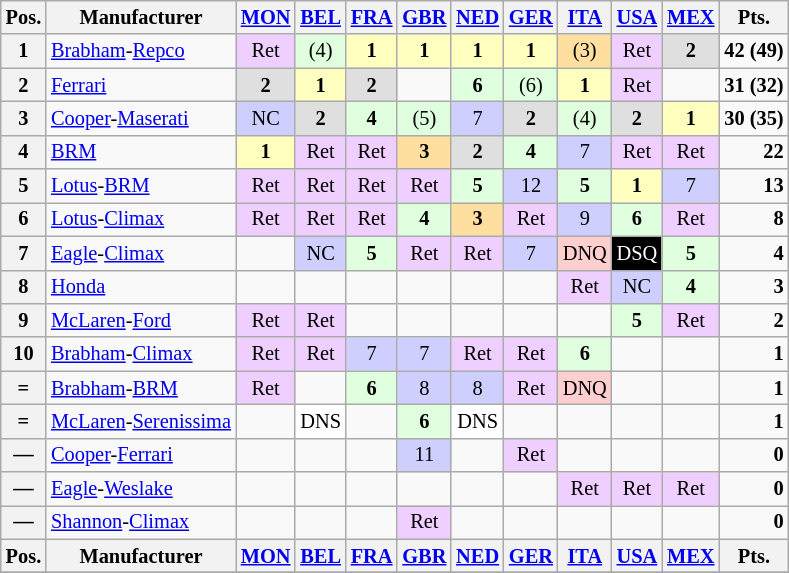<table class="wikitable" style="font-size: 85%; text-align:center;">
<tr valign="top">
<th valign="middle">Pos.</th>
<th valign="middle">Manufacturer</th>
<th><a href='#'>MON</a><br></th>
<th><a href='#'>BEL</a><br></th>
<th><a href='#'>FRA</a><br></th>
<th><a href='#'>GBR</a><br></th>
<th><a href='#'>NED</a><br></th>
<th><a href='#'>GER</a><br></th>
<th><a href='#'>ITA</a><br></th>
<th><a href='#'>USA</a><br></th>
<th><a href='#'>MEX</a><br></th>
<th valign="middle">Pts.</th>
</tr>
<tr>
<th>1</th>
<td align="left"> <a href='#'>Brabham</a>-<a href='#'>Repco</a></td>
<td style="background:#efcfff;">Ret</td>
<td style="background:#dfffdf;">(4)</td>
<td style="background:#ffffbf;"><strong>1</strong></td>
<td style="background:#ffffbf;"><strong>1</strong></td>
<td style="background:#ffffbf;"><strong>1</strong></td>
<td style="background:#ffffbf;"><strong>1</strong></td>
<td style="background:#ffdf9f;">(3)</td>
<td style="background:#efcfff;">Ret</td>
<td style="background:#dfdfdf;"><strong>2</strong></td>
<td align="right"><strong>42 (49)</strong></td>
</tr>
<tr>
<th>2</th>
<td align="left"> <a href='#'>Ferrari</a></td>
<td style="background:#dfdfdf;"><strong>2</strong></td>
<td style="background:#ffffbf;"><strong>1</strong></td>
<td style="background:#dfdfdf;"><strong>2</strong></td>
<td></td>
<td style="background:#dfffdf;"><strong>6</strong></td>
<td style="background:#dfffdf;">(6)</td>
<td style="background:#ffffbf;"><strong>1</strong></td>
<td style="background:#efcfff;">Ret</td>
<td></td>
<td align="right"><strong>31 (32)</strong></td>
</tr>
<tr>
<th>3</th>
<td align="left"> <a href='#'>Cooper</a>-<a href='#'>Maserati</a></td>
<td style="background:#cfcfff;">NC</td>
<td style="background:#dfdfdf;"><strong>2</strong></td>
<td style="background:#dfffdf;"><strong>4</strong></td>
<td style="background:#dfffdf;">(5)</td>
<td style="background:#cfcfff;">7</td>
<td style="background:#dfdfdf;"><strong>2</strong></td>
<td style="background:#dfffdf;">(4)</td>
<td style="background:#dfdfdf;"><strong>2</strong></td>
<td style="background:#ffffbf;"><strong>1</strong></td>
<td align="right"><strong>30 (35)</strong></td>
</tr>
<tr>
<th>4</th>
<td align="left"> <a href='#'>BRM</a></td>
<td style="background:#ffffbf;"><strong>1</strong></td>
<td style="background:#efcfff;">Ret</td>
<td style="background:#efcfff;">Ret</td>
<td style="background:#ffdf9f;"><strong>3</strong></td>
<td style="background:#dfdfdf;"><strong>2</strong></td>
<td style="background:#dfffdf;"><strong>4</strong></td>
<td style="background:#cfcfff;">7</td>
<td style="background:#efcfff;">Ret</td>
<td style="background:#efcfff;">Ret</td>
<td align="right"><strong>22</strong></td>
</tr>
<tr>
<th>5</th>
<td align="left"> <a href='#'>Lotus</a>-<a href='#'>BRM</a></td>
<td style="background:#efcfff;">Ret</td>
<td style="background:#efcfff;">Ret</td>
<td style="background:#efcfff;">Ret</td>
<td style="background:#efcfff;">Ret</td>
<td style="background:#dfffdf;"><strong>5</strong></td>
<td style="background:#cfcfff;">12</td>
<td style="background:#dfffdf;"><strong>5</strong></td>
<td style="background:#ffffbf;"><strong>1</strong></td>
<td style="background:#cfcfff;">7</td>
<td align="right"><strong>13</strong></td>
</tr>
<tr>
<th>6</th>
<td align="left"> <a href='#'>Lotus</a>-<a href='#'>Climax</a></td>
<td style="background:#efcfff;">Ret</td>
<td style="background:#efcfff;">Ret</td>
<td style="background:#efcfff;">Ret</td>
<td style="background:#dfffdf;"><strong>4</strong></td>
<td style="background:#ffdf9f;"><strong>3</strong></td>
<td style="background:#efcfff;">Ret</td>
<td style="background:#cfcfff;">9</td>
<td style="background:#dfffdf;"><strong>6</strong></td>
<td style="background:#efcfff;">Ret</td>
<td align="right"><strong>8</strong></td>
</tr>
<tr>
<th>7</th>
<td align="left"> <a href='#'>Eagle</a>-<a href='#'>Climax</a></td>
<td></td>
<td style="background:#cfcfff;">NC</td>
<td style="background:#dfffdf;"><strong>5</strong></td>
<td style="background:#efcfff;">Ret</td>
<td style="background:#efcfff;">Ret</td>
<td style="background:#cfcfff;">7</td>
<td style="background:#ffcfcf;">DNQ</td>
<td style="background:#000000; color: #ffffff">DSQ</td>
<td style="background:#dfffdf;"><strong>5</strong></td>
<td align="right"><strong>4</strong></td>
</tr>
<tr>
<th>8</th>
<td align="left"> <a href='#'>Honda</a></td>
<td></td>
<td></td>
<td></td>
<td></td>
<td></td>
<td></td>
<td style="background:#efcfff;">Ret</td>
<td style="background:#cfcfff;">NC</td>
<td style="background:#dfffdf;"><strong>4</strong></td>
<td align="right"><strong>3</strong></td>
</tr>
<tr>
<th>9</th>
<td align="left"> <a href='#'>McLaren</a>-<a href='#'>Ford</a></td>
<td style="background:#efcfff;">Ret</td>
<td style="background:#efcfff;">Ret</td>
<td></td>
<td></td>
<td></td>
<td></td>
<td></td>
<td style="background:#dfffdf;"><strong>5</strong></td>
<td style="background:#efcfff;">Ret</td>
<td align="right"><strong>2</strong></td>
</tr>
<tr>
<th>10</th>
<td align="left"> <a href='#'>Brabham</a>-<a href='#'>Climax</a></td>
<td style="background:#efcfff;">Ret</td>
<td style="background:#efcfff;">Ret</td>
<td style="background:#cfcfff;">7</td>
<td style="background:#cfcfff;">7</td>
<td style="background:#efcfff;">Ret</td>
<td style="background:#efcfff;">Ret</td>
<td style="background:#dfffdf;"><strong>6</strong></td>
<td></td>
<td></td>
<td align="right"><strong>1</strong></td>
</tr>
<tr>
<th>=</th>
<td align="left"> <a href='#'>Brabham</a>-<a href='#'>BRM</a></td>
<td style="background:#efcfff;">Ret</td>
<td></td>
<td style="background:#dfffdf;"><strong>6</strong></td>
<td style="background:#cfcfff;">8</td>
<td style="background:#cfcfff;">8</td>
<td style="background:#efcfff;">Ret</td>
<td style="background:#ffcfcf;">DNQ</td>
<td></td>
<td></td>
<td align="right"><strong>1</strong></td>
</tr>
<tr>
<th>=</th>
<td align="left"> <a href='#'>McLaren</a>-<a href='#'>Serenissima</a></td>
<td></td>
<td style="background:#ffffff;">DNS</td>
<td></td>
<td style="background:#dfffdf;"><strong>6</strong></td>
<td style="background:#ffffff;">DNS</td>
<td></td>
<td></td>
<td></td>
<td></td>
<td align="right"><strong>1</strong></td>
</tr>
<tr>
<th>—</th>
<td align="left"> <a href='#'>Cooper</a>-<a href='#'>Ferrari</a></td>
<td></td>
<td></td>
<td></td>
<td style="background:#cfcfff;">11</td>
<td></td>
<td style="background:#efcfff;">Ret</td>
<td></td>
<td></td>
<td></td>
<td align="right"><strong>0</strong></td>
</tr>
<tr>
<th>—</th>
<td align="left"> <a href='#'>Eagle</a>-<a href='#'>Weslake</a></td>
<td></td>
<td></td>
<td></td>
<td></td>
<td></td>
<td></td>
<td style="background:#efcfff;">Ret</td>
<td style="background:#efcfff;">Ret</td>
<td style="background:#efcfff;">Ret</td>
<td align="right"><strong>0</strong></td>
</tr>
<tr>
<th>—</th>
<td align="left"> <a href='#'>Shannon</a>-<a href='#'>Climax</a></td>
<td></td>
<td></td>
<td></td>
<td style="background:#efcfff;">Ret</td>
<td></td>
<td></td>
<td></td>
<td></td>
<td></td>
<td align="right"><strong>0</strong></td>
</tr>
<tr valign="top">
<th valign="middle">Pos.</th>
<th valign="middle">Manufacturer</th>
<th><a href='#'>MON</a><br></th>
<th><a href='#'>BEL</a><br></th>
<th><a href='#'>FRA</a><br></th>
<th><a href='#'>GBR</a><br></th>
<th><a href='#'>NED</a><br></th>
<th><a href='#'>GER</a><br></th>
<th><a href='#'>ITA</a><br></th>
<th><a href='#'>USA</a><br></th>
<th><a href='#'>MEX</a><br></th>
<th valign="middle">Pts.</th>
</tr>
<tr>
</tr>
</table>
